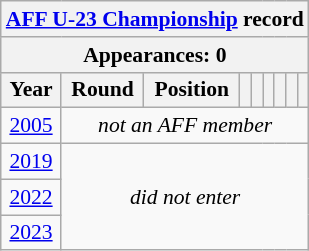<table class="wikitable" style="text-align: center;font-size:90%;">
<tr>
<th colspan=9><a href='#'>AFF U-23 Championship</a> record</th>
</tr>
<tr>
<th colspan=9>Appearances: 0</th>
</tr>
<tr>
<th>Year</th>
<th>Round</th>
<th>Position</th>
<th></th>
<th></th>
<th></th>
<th></th>
<th></th>
<th></th>
</tr>
<tr>
<td> <a href='#'>2005</a></td>
<td colspan="8"><em>not an AFF member</em></td>
</tr>
<tr>
<td> <a href='#'>2019</a></td>
<td colspan="8" rowspan="3"><em>did not enter</em></td>
</tr>
<tr>
<td> <a href='#'>2022</a></td>
</tr>
<tr>
<td> <a href='#'>2023</a></td>
</tr>
</table>
